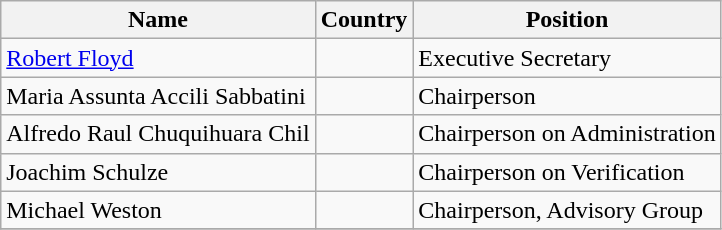<table class="wikitable">
<tr>
<th>Name</th>
<th>Country</th>
<th>Position</th>
</tr>
<tr>
<td><a href='#'>Robert Floyd</a></td>
<td></td>
<td>Executive Secretary</td>
</tr>
<tr>
<td>Maria Assunta Accili Sabbatini</td>
<td></td>
<td>Chairperson</td>
</tr>
<tr>
<td>Alfredo Raul Chuquihuara Chil</td>
<td></td>
<td>Chairperson on Administration</td>
</tr>
<tr>
<td>Joachim Schulze</td>
<td></td>
<td>Chairperson on Verification</td>
</tr>
<tr>
<td>Michael Weston</td>
<td></td>
<td>Chairperson, Advisory Group</td>
</tr>
<tr>
</tr>
</table>
